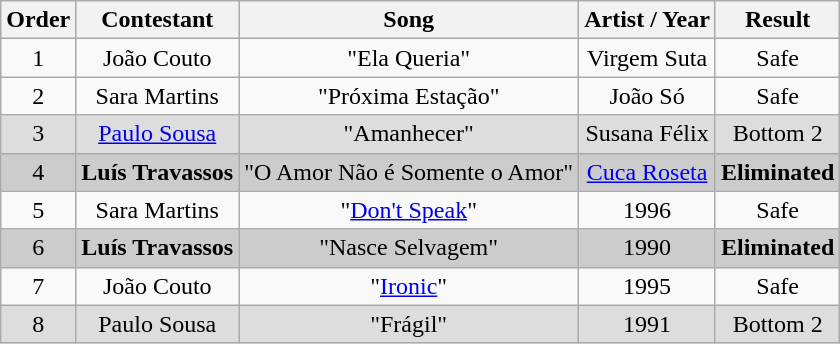<table class="wikitable plainrowheaders" style="text-align:center;">
<tr>
<th>Order</th>
<th>Contestant</th>
<th>Song</th>
<th>Artist / Year</th>
<th>Result</th>
</tr>
<tr>
<td>1</td>
<td>João Couto</td>
<td>"Ela Queria"</td>
<td>Virgem Suta</td>
<td>Safe</td>
</tr>
<tr>
<td>2</td>
<td>Sara Martins</td>
<td>"Próxima Estação"</td>
<td>João Só</td>
<td>Safe</td>
</tr>
<tr style="background:#ddd;">
<td>3</td>
<td><a href='#'>Paulo Sousa</a></td>
<td>"Amanhecer"</td>
<td>Susana Félix</td>
<td>Bottom 2</td>
</tr>
<tr style="background:#ccc;">
<td>4</td>
<td><strong>Luís Travassos</strong></td>
<td>"O Amor Não é Somente o Amor"</td>
<td><a href='#'>Cuca Roseta</a></td>
<td><strong>Eliminated</strong></td>
</tr>
<tr>
<td>5</td>
<td>Sara Martins</td>
<td>"<a href='#'>Don't Speak</a>"</td>
<td>1996</td>
<td>Safe</td>
</tr>
<tr style="background:#ccc;">
<td>6</td>
<td><strong>Luís Travassos</strong></td>
<td>"Nasce Selvagem"</td>
<td>1990</td>
<td><strong>Eliminated</strong></td>
</tr>
<tr>
<td>7</td>
<td>João Couto</td>
<td>"<a href='#'>Ironic</a>"</td>
<td>1995</td>
<td>Safe</td>
</tr>
<tr style="background:#ddd;">
<td>8</td>
<td>Paulo Sousa</td>
<td>"Frágil"</td>
<td>1991</td>
<td>Bottom 2</td>
</tr>
</table>
